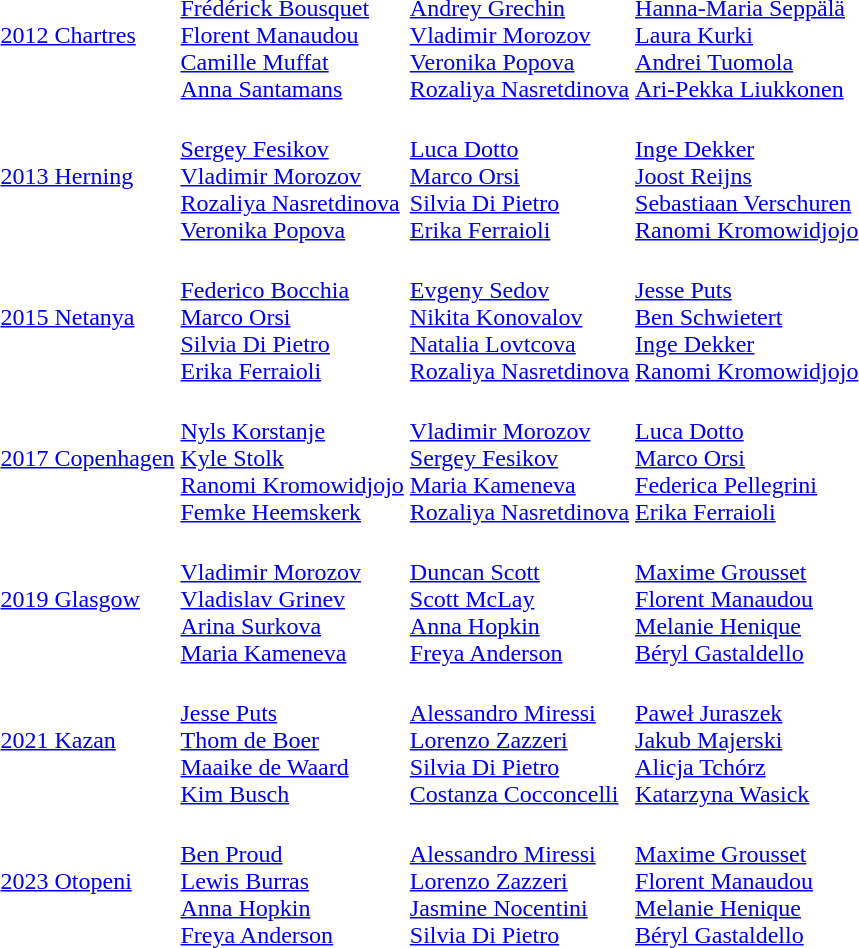<table>
<tr>
<td><a href='#'>2012 Chartres</a></td>
<td><br><a href='#'>Frédérick Bousquet</a><br><a href='#'>Florent Manaudou</a><br><a href='#'>Camille Muffat</a><br><a href='#'>Anna Santamans</a></td>
<td><br><a href='#'>Andrey Grechin</a><br><a href='#'>Vladimir Morozov</a><br><a href='#'>Veronika Popova</a><br><a href='#'>Rozaliya Nasretdinova</a></td>
<td><br><a href='#'>Hanna-Maria Seppälä</a><br><a href='#'>Laura Kurki</a><br><a href='#'>Andrei Tuomola</a><br><a href='#'>Ari-Pekka Liukkonen</a></td>
</tr>
<tr>
<td><a href='#'>2013 Herning</a></td>
<td><br><a href='#'>Sergey Fesikov</a><br><a href='#'>Vladimir Morozov</a><br><a href='#'>Rozaliya Nasretdinova</a><br><a href='#'>Veronika Popova</a></td>
<td><br><a href='#'>Luca Dotto</a><br><a href='#'>Marco Orsi</a><br><a href='#'>Silvia Di Pietro</a><br><a href='#'>Erika Ferraioli</a></td>
<td><br><a href='#'>Inge Dekker</a><br><a href='#'>Joost Reijns</a><br><a href='#'>Sebastiaan Verschuren</a><br><a href='#'>Ranomi Kromowidjojo</a></td>
</tr>
<tr>
<td><a href='#'>2015 Netanya</a></td>
<td><br><a href='#'>Federico Bocchia</a><br><a href='#'>Marco Orsi</a><br><a href='#'>Silvia Di Pietro</a><br><a href='#'>Erika Ferraioli</a></td>
<td><br><a href='#'>Evgeny Sedov</a><br><a href='#'>Nikita Konovalov</a><br><a href='#'>Natalia Lovtcova</a><br><a href='#'>Rozaliya Nasretdinova</a></td>
<td><br><a href='#'>Jesse Puts</a><br><a href='#'>Ben Schwietert</a><br><a href='#'>Inge Dekker</a><br><a href='#'>Ranomi Kromowidjojo</a></td>
</tr>
<tr>
<td><a href='#'>2017 Copenhagen</a></td>
<td><br><a href='#'>Nyls Korstanje</a><br><a href='#'>Kyle Stolk</a><br><a href='#'>Ranomi Kromowidjojo</a><br><a href='#'>Femke Heemskerk</a></td>
<td><br><a href='#'>Vladimir Morozov</a><br><a href='#'>Sergey Fesikov</a><br><a href='#'>Maria Kameneva</a><br><a href='#'>Rozaliya Nasretdinova</a></td>
<td><br><a href='#'>Luca Dotto</a><br><a href='#'>Marco Orsi</a><br><a href='#'>Federica Pellegrini</a><br><a href='#'>Erika Ferraioli</a></td>
</tr>
<tr>
<td><a href='#'>2019 Glasgow</a></td>
<td><br><a href='#'>Vladimir Morozov</a><br><a href='#'>Vladislav Grinev</a><br><a href='#'>Arina Surkova</a><br><a href='#'>Maria Kameneva</a></td>
<td><br><a href='#'>Duncan Scott</a><br><a href='#'>Scott McLay</a><br><a href='#'>Anna Hopkin</a><br><a href='#'>Freya Anderson</a></td>
<td><br><a href='#'>Maxime Grousset</a><br><a href='#'>Florent Manaudou</a><br><a href='#'>Melanie Henique</a><br><a href='#'>Béryl Gastaldello</a></td>
</tr>
<tr>
<td><a href='#'>2021 Kazan</a></td>
<td><br><a href='#'>Jesse Puts</a><br><a href='#'>Thom de Boer</a><br><a href='#'>Maaike de Waard</a><br><a href='#'>Kim Busch</a></td>
<td><br><a href='#'>Alessandro Miressi</a><br><a href='#'>Lorenzo Zazzeri</a><br><a href='#'>Silvia Di Pietro</a><br><a href='#'>Costanza Cocconcelli</a></td>
<td><br><a href='#'>Paweł Juraszek</a><br><a href='#'>Jakub Majerski</a><br><a href='#'>Alicja Tchórz</a><br><a href='#'>Katarzyna Wasick</a></td>
</tr>
<tr>
<td><a href='#'>2023 Otopeni</a></td>
<td><br><a href='#'>Ben Proud</a><br><a href='#'>Lewis Burras</a><br><a href='#'>Anna Hopkin</a><br><a href='#'>Freya Anderson</a></td>
<td><br><a href='#'>Alessandro Miressi</a><br><a href='#'>Lorenzo Zazzeri</a><br><a href='#'>Jasmine Nocentini</a><br><a href='#'>Silvia Di Pietro</a></td>
<td><br><a href='#'>Maxime Grousset</a><br><a href='#'>Florent Manaudou</a><br><a href='#'>Melanie Henique</a><br><a href='#'>Béryl Gastaldello</a></td>
</tr>
</table>
